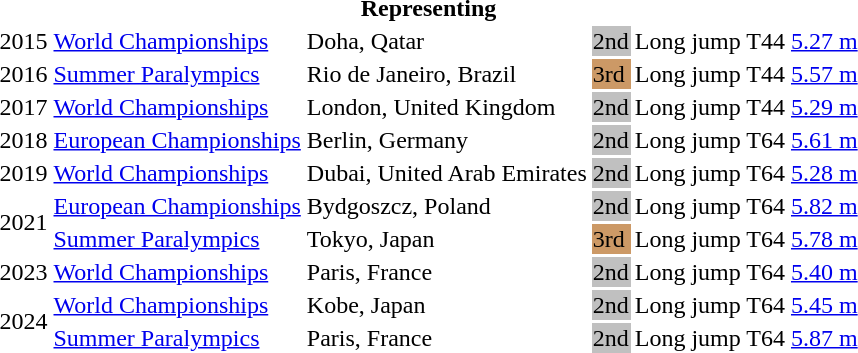<table>
<tr>
<th colspan="6">Representing </th>
</tr>
<tr>
<td>2015</td>
<td><a href='#'>World Championships</a></td>
<td>Doha, Qatar</td>
<td bgcolor="silver">2nd</td>
<td>Long jump T44</td>
<td><a href='#'>5.27 m</a></td>
</tr>
<tr>
<td>2016</td>
<td><a href='#'>Summer Paralympics</a></td>
<td>Rio de Janeiro, Brazil</td>
<td bgcolor="cc9966">3rd</td>
<td>Long jump T44</td>
<td><a href='#'>5.57 m</a></td>
</tr>
<tr>
<td>2017</td>
<td><a href='#'>World Championships</a></td>
<td>London, United Kingdom</td>
<td bgcolor="silver">2nd</td>
<td>Long jump T44</td>
<td><a href='#'>5.29 m</a></td>
</tr>
<tr>
<td>2018</td>
<td><a href='#'>European Championships</a></td>
<td>Berlin, Germany</td>
<td bgcolor="silver">2nd</td>
<td>Long jump T64</td>
<td><a href='#'>5.61 m</a></td>
</tr>
<tr>
<td>2019</td>
<td><a href='#'>World Championships</a></td>
<td>Dubai, United Arab Emirates</td>
<td bgcolor="silver">2nd</td>
<td>Long jump T64</td>
<td><a href='#'>5.28 m</a></td>
</tr>
<tr>
<td rowspan=2>2021</td>
<td><a href='#'>European Championships</a></td>
<td>Bydgoszcz, Poland</td>
<td bgcolor="silver">2nd</td>
<td>Long jump T64</td>
<td><a href='#'>5.82 m</a></td>
</tr>
<tr>
<td><a href='#'>Summer Paralympics</a></td>
<td>Tokyo, Japan</td>
<td bgcolor="cc9966">3rd</td>
<td>Long jump T64</td>
<td><a href='#'>5.78 m</a></td>
</tr>
<tr>
<td>2023</td>
<td><a href='#'>World Championships</a></td>
<td>Paris, France</td>
<td bgcolor="silver">2nd</td>
<td>Long jump T64</td>
<td><a href='#'>5.40 m</a></td>
</tr>
<tr>
<td rowspan=2>2024</td>
<td><a href='#'>World Championships</a></td>
<td>Kobe, Japan</td>
<td bgcolor="silver">2nd</td>
<td>Long jump T64</td>
<td><a href='#'>5.45 m</a></td>
</tr>
<tr>
<td><a href='#'>Summer Paralympics</a></td>
<td>Paris, France</td>
<td bgcolor="silver">2nd</td>
<td>Long jump T64</td>
<td><a href='#'>5.87 m</a></td>
</tr>
</table>
